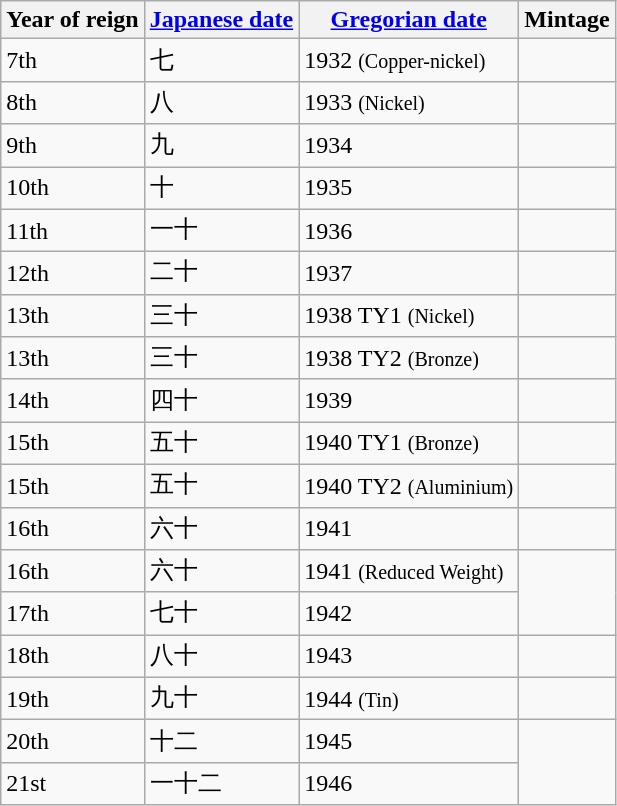<table class="wikitable sortable">
<tr>
<th>Year of reign</th>
<th class="unsortable"><a href='#'>Japanese date</a></th>
<th><a href='#'>Gregorian date</a></th>
<th>Mintage</th>
</tr>
<tr>
<td>7th</td>
<td>七</td>
<td>1932 <small>(Copper-nickel)</small></td>
<td></td>
</tr>
<tr>
<td>8th</td>
<td>八</td>
<td>1933 <small>(Nickel)</small></td>
<td></td>
</tr>
<tr>
<td>9th</td>
<td>九</td>
<td>1934</td>
<td></td>
</tr>
<tr>
<td>10th</td>
<td>十</td>
<td>1935</td>
<td></td>
</tr>
<tr>
<td>11th</td>
<td>一十</td>
<td>1936</td>
<td></td>
</tr>
<tr>
<td>12th</td>
<td>二十</td>
<td>1937</td>
<td></td>
</tr>
<tr>
<td>13th</td>
<td>三十</td>
<td>1938 TY1 <small>(Nickel)</small></td>
<td></td>
</tr>
<tr>
<td>13th</td>
<td>三十</td>
<td>1938 TY2 <small>(Bronze)</small></td>
<td></td>
</tr>
<tr>
<td>14th</td>
<td>四十</td>
<td>1939</td>
<td></td>
</tr>
<tr>
<td>15th</td>
<td>五十</td>
<td>1940 TY1 <small>(Bronze)</small></td>
<td></td>
</tr>
<tr>
<td>15th</td>
<td>五十</td>
<td>1940 TY2 <small>(Aluminium)</small></td>
<td></td>
</tr>
<tr>
<td>16th</td>
<td>六十</td>
<td>1941</td>
<td></td>
</tr>
<tr>
<td>16th</td>
<td>六十</td>
<td>1941 <small>(Reduced Weight)</small></td>
<td rowspan="2"></td>
</tr>
<tr>
<td>17th</td>
<td>七十</td>
<td>1942</td>
</tr>
<tr>
<td>18th</td>
<td>八十</td>
<td>1943</td>
<td></td>
</tr>
<tr>
<td>19th</td>
<td>九十</td>
<td>1944 <small>(Tin)</small></td>
<td></td>
</tr>
<tr>
<td>20th</td>
<td>十二</td>
<td>1945</td>
<td rowspan="2"></td>
</tr>
<tr>
<td>21st</td>
<td>一十二</td>
<td>1946</td>
</tr>
</table>
